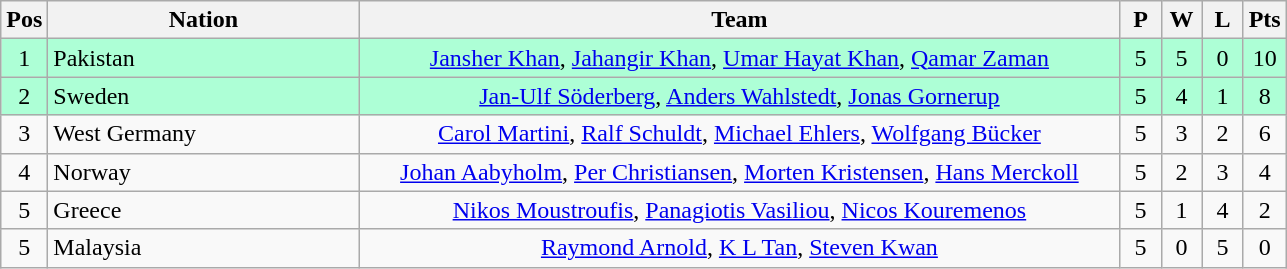<table class="wikitable" style="font-size: 100%">
<tr>
<th width=20>Pos</th>
<th width=200>Nation</th>
<th width=500>Team</th>
<th width=20>P</th>
<th width=20>W</th>
<th width=20>L</th>
<th width=20>Pts</th>
</tr>
<tr align=center style="background: #ADFFD6;">
<td>1</td>
<td align="left"> Pakistan</td>
<td><a href='#'>Jansher Khan</a>, <a href='#'>Jahangir Khan</a>, <a href='#'>Umar Hayat Khan</a>, <a href='#'>Qamar Zaman</a></td>
<td>5</td>
<td>5</td>
<td>0</td>
<td>10</td>
</tr>
<tr align=center style="background: #ADFFD6;">
<td>2</td>
<td align="left"> Sweden</td>
<td><a href='#'>Jan-Ulf Söderberg</a>, <a href='#'>Anders Wahlstedt</a>, <a href='#'>Jonas Gornerup</a></td>
<td>5</td>
<td>4</td>
<td>1</td>
<td>8</td>
</tr>
<tr align=center>
<td>3</td>
<td align="left"> West Germany</td>
<td><a href='#'>Carol Martini</a>, <a href='#'>Ralf Schuldt</a>, <a href='#'>Michael Ehlers</a>, <a href='#'>Wolfgang Bücker</a></td>
<td>5</td>
<td>3</td>
<td>2</td>
<td>6</td>
</tr>
<tr align=center>
<td>4</td>
<td align="left"> Norway</td>
<td><a href='#'>Johan Aabyholm</a>, <a href='#'>Per Christiansen</a>, <a href='#'>Morten Kristensen</a>, <a href='#'>Hans Merckoll</a></td>
<td>5</td>
<td>2</td>
<td>3</td>
<td>4</td>
</tr>
<tr align=center>
<td>5</td>
<td align="left"> Greece</td>
<td><a href='#'>Nikos Moustroufis</a>, <a href='#'>Panagiotis Vasiliou</a>, <a href='#'>Nicos Kouremenos</a></td>
<td>5</td>
<td>1</td>
<td>4</td>
<td>2</td>
</tr>
<tr align=center>
<td>5</td>
<td align="left"> Malaysia</td>
<td><a href='#'>Raymond Arnold</a>, <a href='#'>K L Tan</a>, <a href='#'>Steven Kwan</a></td>
<td>5</td>
<td>0</td>
<td>5</td>
<td>0</td>
</tr>
</table>
